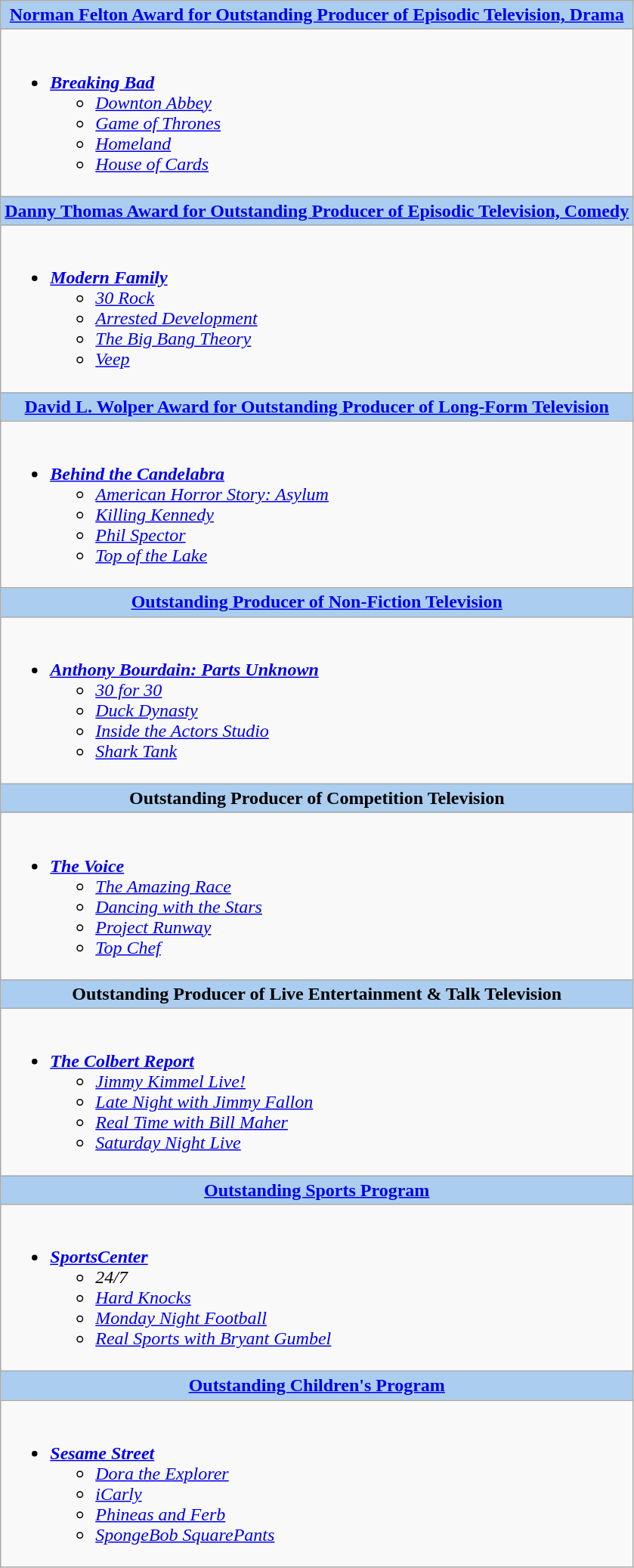<table class=wikitable style="width="100%">
<tr>
<th colspan="2" style="background:#abcdef;"><a href='#'>Norman Felton Award for Outstanding Producer of Episodic Television, Drama</a></th>
</tr>
<tr>
<td colspan="2" style="vertical-align:top;"><br><ul><li><strong><em><a href='#'>Breaking Bad</a></em></strong><ul><li><em><a href='#'>Downton Abbey</a></em></li><li><em><a href='#'>Game of Thrones</a></em></li><li><em><a href='#'>Homeland</a></em></li><li><em><a href='#'>House of Cards</a></em></li></ul></li></ul></td>
</tr>
<tr>
<th colspan="2" style="background:#abcdef;"><a href='#'>Danny Thomas Award for Outstanding Producer of Episodic Television, Comedy</a></th>
</tr>
<tr>
<td colspan="2" style="vertical-align:top;"><br><ul><li><strong><em><a href='#'>Modern Family</a></em></strong><ul><li><em><a href='#'>30 Rock</a></em></li><li><em><a href='#'>Arrested Development</a></em></li><li><em><a href='#'>The Big Bang Theory</a></em></li><li><em><a href='#'>Veep</a></em></li></ul></li></ul></td>
</tr>
<tr>
<th colspan="2" style="background:#abcdef;"><a href='#'>David L. Wolper Award for Outstanding Producer of Long-Form Television</a></th>
</tr>
<tr>
<td colspan="2" style="vertical-align:top;"><br><ul><li><strong><em><a href='#'>Behind the Candelabra</a></em></strong><ul><li><em><a href='#'>American Horror Story: Asylum</a></em></li><li><em><a href='#'>Killing Kennedy</a></em></li><li><em><a href='#'>Phil Spector</a></em></li><li><em><a href='#'>Top of the Lake</a></em></li></ul></li></ul></td>
</tr>
<tr>
<th colspan="2" style="background:#abcdef;"><a href='#'>Outstanding Producer of Non-Fiction Television</a></th>
</tr>
<tr>
<td colspan="2" style="vertical-align:top;"><br><ul><li><strong><em><a href='#'>Anthony Bourdain: Parts Unknown</a></em></strong><ul><li><em><a href='#'>30 for 30</a></em></li><li><em><a href='#'>Duck Dynasty</a></em></li><li><em><a href='#'>Inside the Actors Studio</a></em></li><li><em><a href='#'>Shark Tank</a></em></li></ul></li></ul></td>
</tr>
<tr>
<th colspan="2" style="background:#abcdef;">Outstanding Producer of Competition Television</th>
</tr>
<tr>
<td colspan="2" style="vertical-align:top;"><br><ul><li><strong><em><a href='#'>The Voice</a></em></strong><ul><li><em><a href='#'>The Amazing Race</a></em></li><li><em><a href='#'>Dancing with the Stars</a></em></li><li><em><a href='#'>Project Runway</a></em></li><li><em><a href='#'>Top Chef</a></em></li></ul></li></ul></td>
</tr>
<tr>
<th colspan="2" style="background:#abcdef;">Outstanding Producer of Live Entertainment & Talk Television</th>
</tr>
<tr>
<td colspan="2" style="vertical-align:top;"><br><ul><li><strong><em><a href='#'>The Colbert Report</a></em></strong><ul><li><em><a href='#'>Jimmy Kimmel Live!</a></em></li><li><em><a href='#'>Late Night with Jimmy Fallon</a></em></li><li><em><a href='#'>Real Time with Bill Maher</a></em></li><li><em><a href='#'>Saturday Night Live</a></em></li></ul></li></ul></td>
</tr>
<tr>
<th colspan="2" style="background:#abcdef;"><a href='#'>Outstanding Sports Program</a></th>
</tr>
<tr>
<td colspan="2" style="vertical-align:top;"><br><ul><li><strong><em><a href='#'>SportsCenter</a></em></strong><ul><li><em>24/7</em></li><li><em><a href='#'>Hard Knocks</a></em></li><li><em><a href='#'>Monday Night Football</a></em></li><li><em><a href='#'>Real Sports with Bryant Gumbel</a></em></li></ul></li></ul></td>
</tr>
<tr>
<th colspan="2" style="background:#abcdef;"><a href='#'>Outstanding Children's Program</a></th>
</tr>
<tr>
<td colspan="2" style="vertical-align:top;"><br><ul><li><strong><em><a href='#'>Sesame Street</a></em></strong><ul><li><em><a href='#'>Dora the Explorer</a></em></li><li><em><a href='#'>iCarly</a></em></li><li><em><a href='#'>Phineas and Ferb</a></em></li><li><em><a href='#'>SpongeBob SquarePants</a></em></li></ul></li></ul></td>
</tr>
</table>
